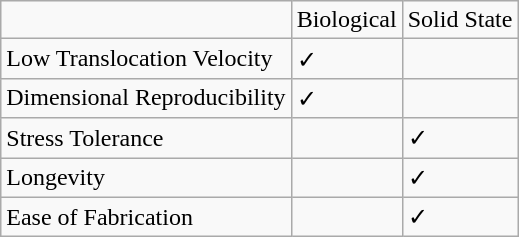<table class="wikitable">
<tr>
<td></td>
<td>Biological</td>
<td>Solid State</td>
</tr>
<tr>
<td>Low Translocation Velocity</td>
<td>✓</td>
<td></td>
</tr>
<tr>
<td>Dimensional Reproducibility</td>
<td>✓</td>
<td></td>
</tr>
<tr>
<td>Stress Tolerance</td>
<td></td>
<td>✓</td>
</tr>
<tr>
<td>Longevity</td>
<td></td>
<td>✓</td>
</tr>
<tr>
<td>Ease of Fabrication</td>
<td></td>
<td>✓</td>
</tr>
</table>
